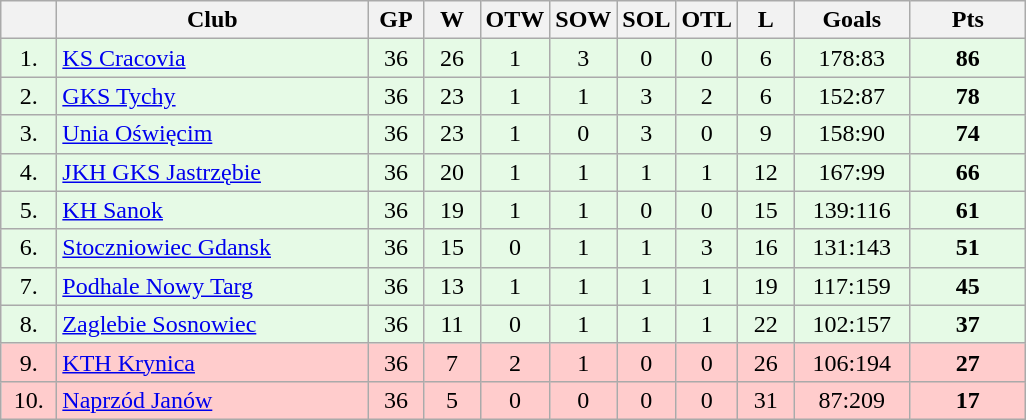<table class="wikitable">
<tr>
<th width="30"></th>
<th width="200">Club</th>
<th width="30">GP</th>
<th width="30">W</th>
<th width="30">OTW</th>
<th width="30">SOW</th>
<th width="30">SOL</th>
<th width="30">OTL</th>
<th width="30">L</th>
<th width="70">Goals</th>
<th width="70">Pts</th>
</tr>
<tr bgcolor="#e6fae6" align="center">
<td>1.</td>
<td align="left"><a href='#'>KS Cracovia</a></td>
<td>36</td>
<td>26</td>
<td>1</td>
<td>3</td>
<td>0</td>
<td>0</td>
<td>6</td>
<td>178:83</td>
<td><strong>86</strong></td>
</tr>
<tr bgcolor="#e6fae6" align="center">
<td>2.</td>
<td align="left"><a href='#'>GKS Tychy</a></td>
<td>36</td>
<td>23</td>
<td>1</td>
<td>1</td>
<td>3</td>
<td>2</td>
<td>6</td>
<td>152:87</td>
<td><strong>78</strong></td>
</tr>
<tr bgcolor="#e6fae6" align="center">
<td>3.</td>
<td align="left"><a href='#'>Unia Oświęcim</a></td>
<td>36</td>
<td>23</td>
<td>1</td>
<td>0</td>
<td>3</td>
<td>0</td>
<td>9</td>
<td>158:90</td>
<td><strong>74</strong></td>
</tr>
<tr bgcolor="#e6fae6" align="center">
<td>4.</td>
<td align="left"><a href='#'>JKH GKS Jastrzębie</a></td>
<td>36</td>
<td>20</td>
<td>1</td>
<td>1</td>
<td>1</td>
<td>1</td>
<td>12</td>
<td>167:99</td>
<td><strong>66</strong></td>
</tr>
<tr bgcolor="#e6fae6" align="center">
<td>5.</td>
<td align="left"><a href='#'>KH Sanok</a></td>
<td>36</td>
<td>19</td>
<td>1</td>
<td>1</td>
<td>0</td>
<td>0</td>
<td>15</td>
<td>139:116</td>
<td><strong>61</strong></td>
</tr>
<tr bgcolor="#e6fae6" align="center">
<td>6.</td>
<td align="left"><a href='#'>Stoczniowiec Gdansk</a></td>
<td>36</td>
<td>15</td>
<td>0</td>
<td>1</td>
<td>1</td>
<td>3</td>
<td>16</td>
<td>131:143</td>
<td><strong>51</strong></td>
</tr>
<tr bgcolor="#e6fae6" align="center">
<td>7.</td>
<td align="left"><a href='#'>Podhale Nowy Targ</a></td>
<td>36</td>
<td>13</td>
<td>1</td>
<td>1</td>
<td>1</td>
<td>1</td>
<td>19</td>
<td>117:159</td>
<td><strong>45</strong></td>
</tr>
<tr bgcolor="#e6fae6" align="center">
<td>8.</td>
<td align="left"><a href='#'>Zaglebie Sosnowiec</a></td>
<td>36</td>
<td>11</td>
<td>0</td>
<td>1</td>
<td>1</td>
<td>1</td>
<td>22</td>
<td>102:157</td>
<td><strong>37</strong></td>
</tr>
<tr bgcolor="#FFCCCC" align="center">
<td>9.</td>
<td align="left"><a href='#'>KTH Krynica</a></td>
<td>36</td>
<td>7</td>
<td>2</td>
<td>1</td>
<td>0</td>
<td>0</td>
<td>26</td>
<td>106:194</td>
<td><strong>27</strong></td>
</tr>
<tr bgcolor="#FFCCCC" align="center">
<td>10.</td>
<td align="left"><a href='#'>Naprzód Janów</a></td>
<td>36</td>
<td>5</td>
<td>0</td>
<td>0</td>
<td>0</td>
<td>0</td>
<td>31</td>
<td>87:209</td>
<td><strong>17</strong></td>
</tr>
</table>
